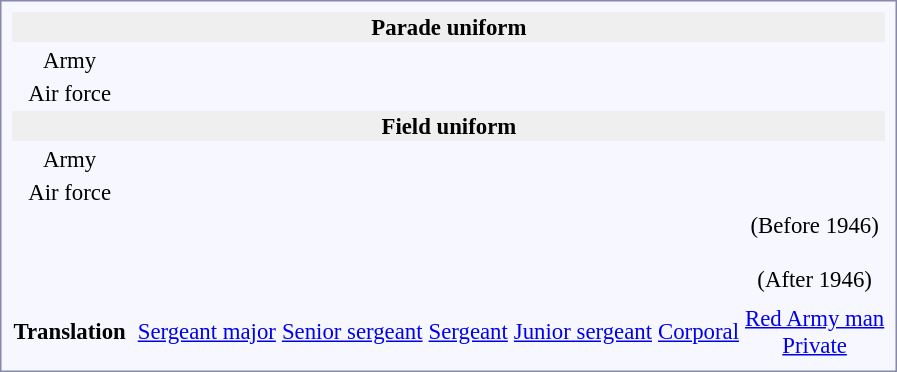<table style="border:1px solid #8888aa; background-color:#f7f8ff; padding:5px; font-size:95%; margin: 0px 12px 12px 0px;">
<tr style="background:#efefef;">
<th colspan=38>Parade uniform</th>
</tr>
<tr style="text-align:center;">
<td>Army</td>
<td colspan=6 rowspan=2></td>
<td colspan=2></td>
<td colspan=2></td>
<td colspan=6></td>
<td colspan=6></td>
<td colspan=4></td>
<td colspan=10></td>
</tr>
<tr style="text-align:center;">
<td>Air force</td>
<td colspan=2></td>
<td colspan=2></td>
<td colspan=6></td>
<td colspan=6></td>
<td colspan=4></td>
<td colspan=10></td>
</tr>
<tr style="background:#efefef;">
<th colspan=38>Field uniform</th>
</tr>
<tr style="text-align:center;">
<td>Army</td>
<td colspan=6 rowspan=2></td>
<td colspan=2></td>
<td colspan=2></td>
<td colspan=6></td>
<td colspan=6></td>
<td colspan=4></td>
<td colspan=10></td>
</tr>
<tr style="text-align:center;">
<td>Air force</td>
<td colspan=2></td>
<td colspan=2></td>
<td colspan=6></td>
<td colspan=6></td>
<td colspan=4></td>
<td colspan=10></td>
</tr>
<tr style="text-align:center;">
<td></td>
<td colspan=6></td>
<td colspan=2><br></td>
<td colspan=2><br></td>
<td colspan=6><br></td>
<td colspan=6><br></td>
<td colspan=4><br></td>
<td colspan=10> (Before 1946)<br><br> (After 1946)<br></td>
</tr>
<tr style="text-align:center;">
<td colspan=36></td>
</tr>
<tr style="text-align:center;">
<th>Translation</th>
<td colspan=6></td>
<td colspan=2><a href='#'>Sergeant major</a></td>
<td colspan=2><a href='#'>Senior sergeant</a></td>
<td colspan=6><a href='#'>Sergeant</a></td>
<td colspan=6><a href='#'>Junior sergeant</a></td>
<td colspan=4><a href='#'>Corporal</a></td>
<td colspan=10><a href='#'>Red Army man</a><br><a href='#'>Private</a></td>
</tr>
</table>
